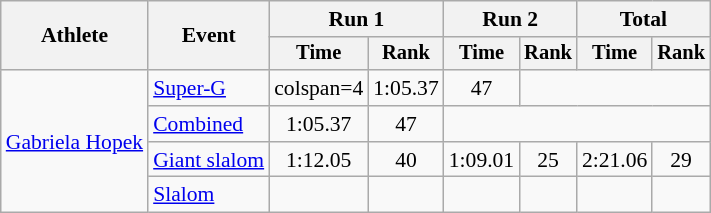<table class="wikitable" style="font-size:90%">
<tr>
<th rowspan=2>Athlete</th>
<th rowspan=2>Event</th>
<th colspan=2>Run 1</th>
<th colspan=2>Run 2</th>
<th colspan=2>Total</th>
</tr>
<tr style="font-size:95%">
<th>Time</th>
<th>Rank</th>
<th>Time</th>
<th>Rank</th>
<th>Time</th>
<th>Rank</th>
</tr>
<tr align=center>
<td align="left" rowspan="4"><a href='#'>Gabriela Hopek</a></td>
<td align="left"><a href='#'>Super-G</a></td>
<td>colspan=4</td>
<td>1:05.37</td>
<td>47</td>
</tr>
<tr align=center>
<td align="left"><a href='#'>Combined</a></td>
<td>1:05.37</td>
<td>47</td>
<td colspan=4></td>
</tr>
<tr align=center>
<td align="left"><a href='#'>Giant slalom</a></td>
<td>1:12.05</td>
<td>40</td>
<td>1:09.01</td>
<td>25</td>
<td>2:21.06</td>
<td>29</td>
</tr>
<tr align=center>
<td align="left"><a href='#'>Slalom</a></td>
<td></td>
<td></td>
<td></td>
<td></td>
<td></td>
<td></td>
</tr>
</table>
